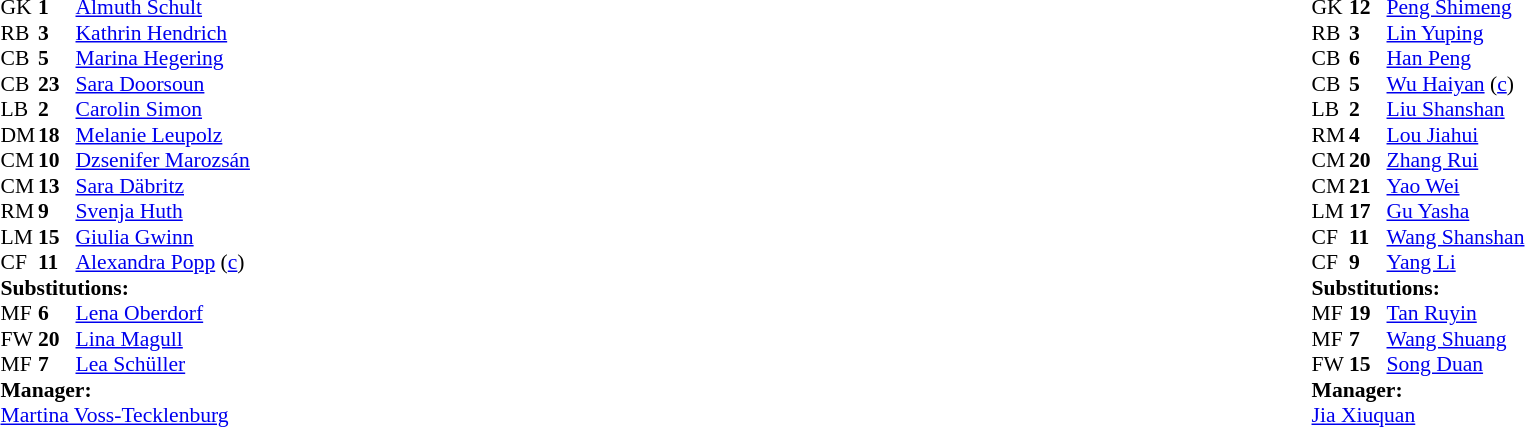<table width="100%">
<tr>
<td valign="top" width="40%"><br><table style="font-size:90%" cellspacing="0" cellpadding="0">
<tr>
<th width=25></th>
<th width=25></th>
</tr>
<tr>
<td>GK</td>
<td><strong>1</strong></td>
<td><a href='#'>Almuth Schult</a></td>
</tr>
<tr>
<td>RB</td>
<td><strong>3</strong></td>
<td><a href='#'>Kathrin Hendrich</a></td>
</tr>
<tr>
<td>CB</td>
<td><strong>5</strong></td>
<td><a href='#'>Marina Hegering</a></td>
</tr>
<tr>
<td>CB</td>
<td><strong>23</strong></td>
<td><a href='#'>Sara Doorsoun</a></td>
</tr>
<tr>
<td>LB</td>
<td><strong>2</strong></td>
<td><a href='#'>Carolin Simon</a></td>
<td></td>
<td></td>
</tr>
<tr>
<td>DM</td>
<td><strong>18</strong></td>
<td><a href='#'>Melanie Leupolz</a></td>
<td></td>
<td></td>
</tr>
<tr>
<td>CM</td>
<td><strong>10</strong></td>
<td><a href='#'>Dzsenifer Marozsán</a></td>
</tr>
<tr>
<td>CM</td>
<td><strong>13</strong></td>
<td><a href='#'>Sara Däbritz</a></td>
</tr>
<tr>
<td>RM</td>
<td><strong>9</strong></td>
<td><a href='#'>Svenja Huth</a></td>
<td></td>
<td></td>
</tr>
<tr>
<td>LM</td>
<td><strong>15</strong></td>
<td><a href='#'>Giulia Gwinn</a></td>
</tr>
<tr>
<td>CF</td>
<td><strong>11</strong></td>
<td><a href='#'>Alexandra Popp</a> (<a href='#'>c</a>)</td>
</tr>
<tr>
<td colspan=3><strong>Substitutions:</strong></td>
</tr>
<tr>
<td>MF</td>
<td><strong>6</strong></td>
<td><a href='#'>Lena Oberdorf</a></td>
<td></td>
<td></td>
</tr>
<tr>
<td>FW</td>
<td><strong>20</strong></td>
<td><a href='#'>Lina Magull</a></td>
<td></td>
<td></td>
</tr>
<tr>
<td>MF</td>
<td><strong>7</strong></td>
<td><a href='#'>Lea Schüller</a></td>
<td></td>
<td></td>
</tr>
<tr>
<td colspan=3><strong>Manager:</strong></td>
</tr>
<tr>
<td colspan=3><a href='#'>Martina Voss-Tecklenburg</a></td>
</tr>
</table>
</td>
<td valign="top"></td>
<td valign="top" width="50%"><br><table style="font-size:90%; margin:auto" cellspacing="0" cellpadding="0">
<tr>
<th width=25></th>
<th width=25></th>
</tr>
<tr>
<td>GK</td>
<td><strong>12</strong></td>
<td><a href='#'>Peng Shimeng</a></td>
</tr>
<tr>
<td>RB</td>
<td><strong>3</strong></td>
<td><a href='#'>Lin Yuping</a></td>
</tr>
<tr>
<td>CB</td>
<td><strong>6</strong></td>
<td><a href='#'>Han Peng</a></td>
</tr>
<tr>
<td>CB</td>
<td><strong>5</strong></td>
<td><a href='#'>Wu Haiyan</a> (<a href='#'>c</a>)</td>
</tr>
<tr>
<td>LB</td>
<td><strong>2</strong></td>
<td><a href='#'>Liu Shanshan</a></td>
<td></td>
</tr>
<tr>
<td>RM</td>
<td><strong>4</strong></td>
<td><a href='#'>Lou Jiahui</a></td>
<td></td>
<td></td>
</tr>
<tr>
<td>CM</td>
<td><strong>20</strong></td>
<td><a href='#'>Zhang Rui</a></td>
</tr>
<tr>
<td>CM</td>
<td><strong>21</strong></td>
<td><a href='#'>Yao Wei</a></td>
<td></td>
<td></td>
</tr>
<tr>
<td>LM</td>
<td><strong>17</strong></td>
<td><a href='#'>Gu Yasha</a></td>
</tr>
<tr>
<td>CF</td>
<td><strong>11</strong></td>
<td><a href='#'>Wang Shanshan</a></td>
<td></td>
</tr>
<tr>
<td>CF</td>
<td><strong>9</strong></td>
<td><a href='#'>Yang Li</a></td>
<td></td>
<td></td>
</tr>
<tr>
<td colspan=3><strong>Substitutions:</strong></td>
</tr>
<tr>
<td>MF</td>
<td><strong>19</strong></td>
<td><a href='#'>Tan Ruyin</a></td>
<td></td>
<td></td>
</tr>
<tr>
<td>MF</td>
<td><strong>7</strong></td>
<td><a href='#'>Wang Shuang</a></td>
<td></td>
<td></td>
</tr>
<tr>
<td>FW</td>
<td><strong>15</strong></td>
<td><a href='#'>Song Duan</a></td>
<td></td>
<td></td>
</tr>
<tr>
<td colspan=3><strong>Manager:</strong></td>
</tr>
<tr>
<td colspan=3><a href='#'>Jia Xiuquan</a></td>
</tr>
</table>
</td>
</tr>
</table>
